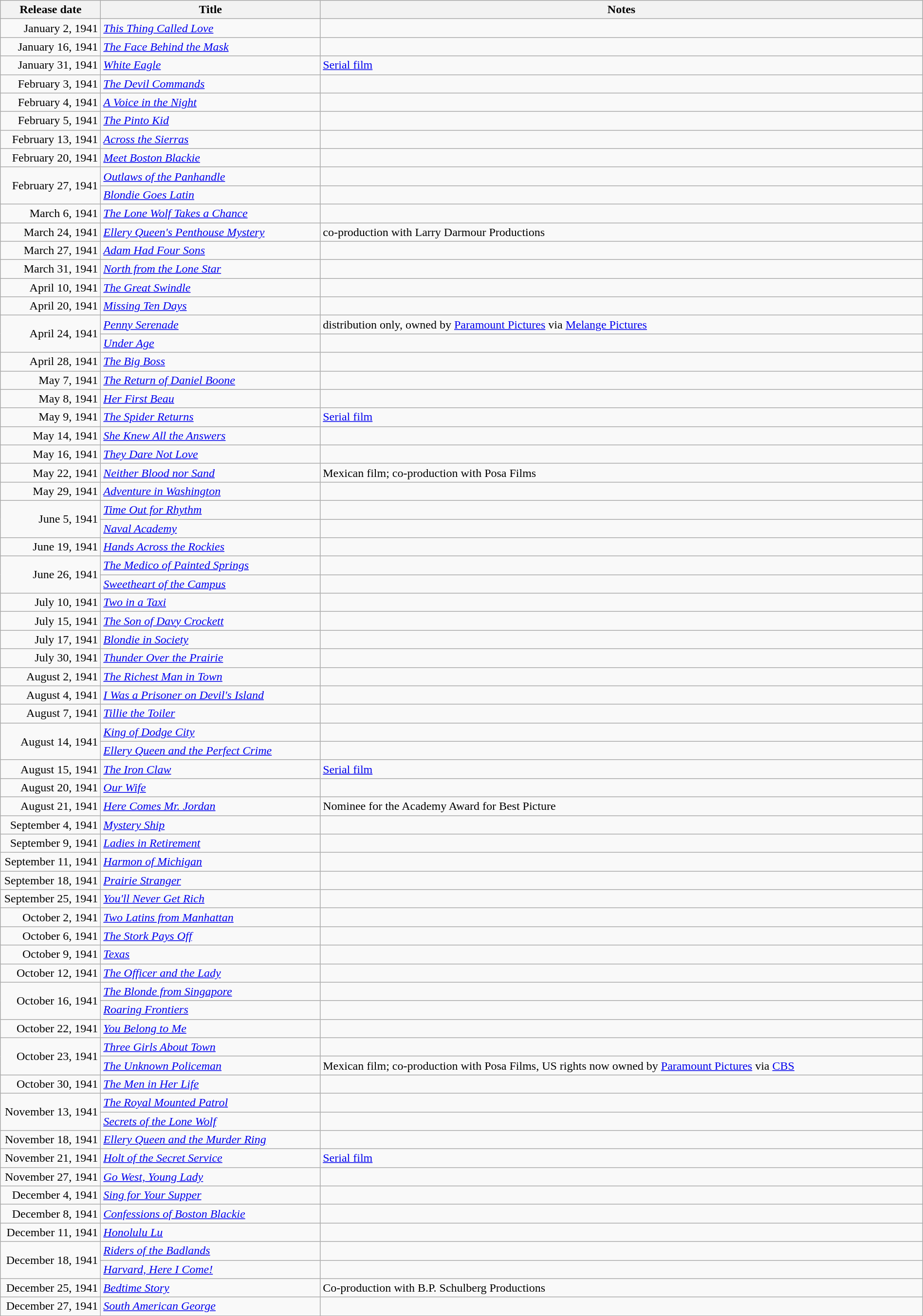<table class="wikitable sortable" style="width:100%;">
<tr>
<th scope="col" style="width:130px;">Release date</th>
<th>Title</th>
<th>Notes</th>
</tr>
<tr>
<td style="text-align:right;">January 2, 1941</td>
<td><em><a href='#'>This Thing Called Love</a></em></td>
<td></td>
</tr>
<tr>
<td style="text-align:right;">January 16, 1941</td>
<td><em><a href='#'>The Face Behind the Mask</a></em></td>
<td></td>
</tr>
<tr>
<td style="text-align:right;">January 31, 1941</td>
<td><em><a href='#'>White Eagle</a></em></td>
<td><a href='#'>Serial film</a></td>
</tr>
<tr>
<td style="text-align:right;">February 3, 1941</td>
<td><em><a href='#'>The Devil Commands</a></em></td>
<td></td>
</tr>
<tr>
<td style="text-align:right;">February 4, 1941</td>
<td><em><a href='#'>A Voice in the Night</a></em></td>
<td></td>
</tr>
<tr>
<td style="text-align:right;">February 5, 1941</td>
<td><em><a href='#'>The Pinto Kid</a></em></td>
<td></td>
</tr>
<tr>
<td style="text-align:right;">February 13, 1941</td>
<td><em><a href='#'>Across the Sierras</a></em></td>
<td></td>
</tr>
<tr>
<td style="text-align:right;">February 20, 1941</td>
<td><em><a href='#'>Meet Boston Blackie</a></em></td>
<td></td>
</tr>
<tr>
<td style="text-align:right;" rowspan="2">February 27, 1941</td>
<td><em><a href='#'>Outlaws of the Panhandle</a></em></td>
<td></td>
</tr>
<tr>
<td><em><a href='#'>Blondie Goes Latin</a></em></td>
<td></td>
</tr>
<tr>
<td style="text-align:right;">March 6, 1941</td>
<td><em><a href='#'>The Lone Wolf Takes a Chance</a></em></td>
<td></td>
</tr>
<tr>
<td style="text-align:right;">March 24, 1941</td>
<td><em><a href='#'>Ellery Queen's Penthouse Mystery</a></em></td>
<td>co-production with Larry Darmour Productions</td>
</tr>
<tr>
<td style="text-align:right;">March 27, 1941</td>
<td><em><a href='#'>Adam Had Four Sons</a></em></td>
<td></td>
</tr>
<tr>
<td style="text-align:right;">March 31, 1941</td>
<td><em><a href='#'>North from the Lone Star</a></em></td>
<td></td>
</tr>
<tr>
<td style="text-align:right;">April 10, 1941</td>
<td><em><a href='#'>The Great Swindle</a></em></td>
<td></td>
</tr>
<tr>
<td style="text-align:right;">April 20, 1941</td>
<td><em><a href='#'>Missing Ten Days</a></em></td>
<td></td>
</tr>
<tr>
<td style="text-align:right;" rowspan="2">April 24, 1941</td>
<td><em><a href='#'>Penny Serenade</a></em></td>
<td>distribution only, owned by <a href='#'>Paramount Pictures</a> via <a href='#'>Melange Pictures</a></td>
</tr>
<tr>
<td><em><a href='#'>Under Age</a></em></td>
<td></td>
</tr>
<tr>
<td style="text-align:right;">April 28, 1941</td>
<td><em><a href='#'>The Big Boss</a></em></td>
<td></td>
</tr>
<tr>
<td style="text-align:right;">May 7, 1941</td>
<td><em><a href='#'>The Return of Daniel Boone</a></em></td>
<td></td>
</tr>
<tr>
<td style="text-align:right;">May 8, 1941</td>
<td><em><a href='#'>Her First Beau</a></em></td>
<td></td>
</tr>
<tr>
<td style="text-align:right;">May 9, 1941</td>
<td><em><a href='#'>The Spider Returns</a></em></td>
<td><a href='#'>Serial film</a></td>
</tr>
<tr>
<td style="text-align:right;">May 14, 1941</td>
<td><em><a href='#'>She Knew All the Answers</a></em></td>
<td></td>
</tr>
<tr>
<td style="text-align:right;">May 16, 1941</td>
<td><em><a href='#'>They Dare Not Love</a></em></td>
<td></td>
</tr>
<tr>
<td style="text-align:right;">May 22, 1941</td>
<td><em><a href='#'>Neither Blood nor Sand</a></em></td>
<td>Mexican film; co-production with Posa Films</td>
</tr>
<tr>
<td style="text-align:right;">May 29, 1941</td>
<td><em><a href='#'>Adventure in Washington</a></em></td>
<td></td>
</tr>
<tr>
<td style="text-align:right;" rowspan="2">June 5, 1941</td>
<td><em><a href='#'>Time Out for Rhythm</a></em></td>
<td></td>
</tr>
<tr>
<td><em><a href='#'>Naval Academy</a></em></td>
<td></td>
</tr>
<tr>
<td style="text-align:right;">June 19, 1941</td>
<td><em><a href='#'>Hands Across the Rockies</a></em></td>
<td></td>
</tr>
<tr>
<td style="text-align:right;" rowspan="2">June 26, 1941</td>
<td><em><a href='#'>The Medico of Painted Springs</a></em></td>
<td></td>
</tr>
<tr>
<td><em><a href='#'>Sweetheart of the Campus</a></em></td>
<td></td>
</tr>
<tr>
<td style="text-align:right;">July 10, 1941</td>
<td><em><a href='#'>Two in a Taxi</a></em></td>
<td></td>
</tr>
<tr>
<td style="text-align:right;">July 15, 1941</td>
<td><em><a href='#'>The Son of Davy Crockett</a></em></td>
<td></td>
</tr>
<tr>
<td style="text-align:right;">July 17, 1941</td>
<td><em><a href='#'>Blondie in Society</a></em></td>
<td></td>
</tr>
<tr>
<td style="text-align:right;">July 30, 1941</td>
<td><em><a href='#'>Thunder Over the Prairie</a></em></td>
<td></td>
</tr>
<tr>
<td style="text-align:right;">August 2, 1941</td>
<td><em><a href='#'>The Richest Man in Town</a></em></td>
<td></td>
</tr>
<tr>
<td style="text-align:right;">August 4, 1941</td>
<td><em><a href='#'>I Was a Prisoner on Devil's Island</a></em></td>
<td></td>
</tr>
<tr>
<td style="text-align:right;">August 7, 1941</td>
<td><em><a href='#'>Tillie the Toiler</a></em></td>
<td></td>
</tr>
<tr>
<td style="text-align:right;" rowspan="2">August 14, 1941</td>
<td><em><a href='#'>King of Dodge City</a></em></td>
<td></td>
</tr>
<tr>
<td><em><a href='#'>Ellery Queen and the Perfect Crime</a></em></td>
<td></td>
</tr>
<tr>
<td style="text-align:right;">August 15, 1941</td>
<td><em><a href='#'>The Iron Claw</a></em></td>
<td><a href='#'>Serial film</a></td>
</tr>
<tr>
<td style="text-align:right;">August 20, 1941</td>
<td><em><a href='#'>Our Wife</a></em></td>
<td></td>
</tr>
<tr>
<td style="text-align:right;">August 21, 1941</td>
<td><em><a href='#'>Here Comes Mr. Jordan</a></em></td>
<td>Nominee for the Academy Award for Best Picture</td>
</tr>
<tr>
<td style="text-align:right;">September 4, 1941</td>
<td><em><a href='#'>Mystery Ship</a></em></td>
<td></td>
</tr>
<tr>
<td style="text-align:right;">September 9, 1941</td>
<td><em><a href='#'>Ladies in Retirement</a></em></td>
<td></td>
</tr>
<tr>
<td style="text-align:right;">September 11, 1941</td>
<td><em><a href='#'>Harmon of Michigan</a></em></td>
<td></td>
</tr>
<tr>
<td style="text-align:right;">September 18, 1941</td>
<td><em><a href='#'>Prairie Stranger</a></em></td>
<td></td>
</tr>
<tr>
<td style="text-align:right;">September 25, 1941</td>
<td><em><a href='#'>You'll Never Get Rich</a></em></td>
<td></td>
</tr>
<tr>
<td style="text-align:right;">October 2, 1941</td>
<td><em><a href='#'>Two Latins from Manhattan</a></em></td>
<td></td>
</tr>
<tr>
<td style="text-align:right;">October 6, 1941</td>
<td><em><a href='#'>The Stork Pays Off</a></em></td>
<td></td>
</tr>
<tr>
<td style="text-align:right;">October 9, 1941</td>
<td><em><a href='#'>Texas</a></em></td>
<td></td>
</tr>
<tr>
<td style="text-align:right;">October 12, 1941</td>
<td><em><a href='#'>The Officer and the Lady</a></em></td>
<td></td>
</tr>
<tr>
<td style="text-align:right;" rowspan="2">October 16, 1941</td>
<td><em><a href='#'>The Blonde from Singapore</a></em></td>
<td></td>
</tr>
<tr>
<td><em><a href='#'>Roaring Frontiers</a></em></td>
<td></td>
</tr>
<tr>
<td style="text-align:right;">October 22, 1941</td>
<td><em><a href='#'>You Belong to Me</a></em></td>
<td></td>
</tr>
<tr>
<td style="text-align:right;" rowspan="2">October 23, 1941</td>
<td><em><a href='#'>Three Girls About Town</a></em></td>
<td></td>
</tr>
<tr>
<td><em><a href='#'>The Unknown Policeman</a></em></td>
<td>Mexican film; co-production with Posa Films, US rights now owned by <a href='#'>Paramount Pictures</a> via <a href='#'>CBS</a></td>
</tr>
<tr>
<td style="text-align:right;">October 30, 1941</td>
<td><em><a href='#'>The Men in Her Life</a></em></td>
<td></td>
</tr>
<tr>
<td style="text-align:right;" rowspan="2">November 13, 1941</td>
<td><em><a href='#'>The Royal Mounted Patrol</a></em></td>
<td></td>
</tr>
<tr>
<td><em><a href='#'>Secrets of the Lone Wolf</a></em></td>
<td></td>
</tr>
<tr>
<td style="text-align:right;">November 18, 1941</td>
<td><em><a href='#'>Ellery Queen and the Murder Ring</a></em></td>
<td></td>
</tr>
<tr>
<td style="text-align:right;">November 21, 1941</td>
<td><em><a href='#'>Holt of the Secret Service</a></em></td>
<td><a href='#'>Serial film</a></td>
</tr>
<tr>
<td style="text-align:right;">November 27, 1941</td>
<td><em><a href='#'>Go West, Young Lady</a></em></td>
<td></td>
</tr>
<tr>
<td style="text-align:right;">December 4, 1941</td>
<td><em><a href='#'>Sing for Your Supper</a></em></td>
<td></td>
</tr>
<tr>
<td style="text-align:right;">December 8, 1941</td>
<td><em><a href='#'>Confessions of Boston Blackie</a></em></td>
<td></td>
</tr>
<tr>
<td style="text-align:right;">December 11, 1941</td>
<td><em><a href='#'>Honolulu Lu</a></em></td>
<td></td>
</tr>
<tr>
<td style="text-align:right;" rowspan=2>December 18, 1941</td>
<td><em><a href='#'>Riders of the Badlands</a></em></td>
<td></td>
</tr>
<tr>
<td><em><a href='#'>Harvard, Here I Come!</a></em></td>
<td></td>
</tr>
<tr>
<td style="text-align:right;">December 25, 1941</td>
<td><em><a href='#'>Bedtime Story</a></em></td>
<td>Co-production with B.P. Schulberg Productions</td>
</tr>
<tr>
<td style="text-align:right;">December 27, 1941</td>
<td><em><a href='#'>South American George</a></em></td>
<td></td>
</tr>
<tr>
</tr>
</table>
